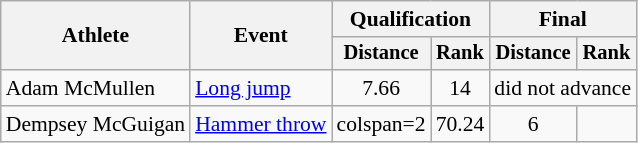<table class="wikitable" style="font-size:90%">
<tr>
<th rowspan=2>Athlete</th>
<th rowspan=2>Event</th>
<th colspan=2>Qualification</th>
<th colspan=2>Final</th>
</tr>
<tr style="font-size:95%">
<th>Distance</th>
<th>Rank</th>
<th>Distance</th>
<th>Rank</th>
</tr>
<tr align=center>
<td align=left>Adam McMullen</td>
<td align=left><a href='#'>Long jump</a></td>
<td>7.66</td>
<td>14</td>
<td colspan=2>did not advance</td>
</tr>
<tr align=center>
<td align=left>Dempsey McGuigan</td>
<td align=left><a href='#'>Hammer throw</a></td>
<td>colspan=2 </td>
<td>70.24</td>
<td>6</td>
</tr>
</table>
